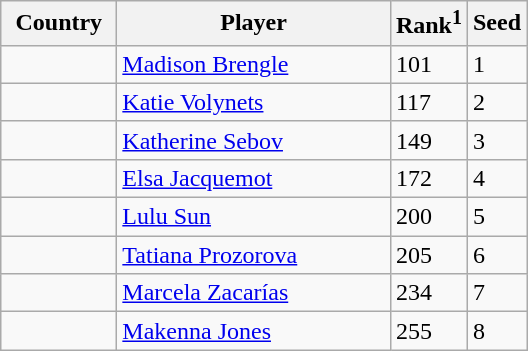<table class="sortable wikitable">
<tr>
<th width="70">Country</th>
<th width="175">Player</th>
<th>Rank<sup>1</sup></th>
<th>Seed</th>
</tr>
<tr>
<td></td>
<td><a href='#'>Madison Brengle</a></td>
<td>101</td>
<td>1</td>
</tr>
<tr>
<td></td>
<td><a href='#'>Katie Volynets</a></td>
<td>117</td>
<td>2</td>
</tr>
<tr>
<td></td>
<td><a href='#'>Katherine Sebov</a></td>
<td>149</td>
<td>3</td>
</tr>
<tr>
<td></td>
<td><a href='#'>Elsa Jacquemot</a></td>
<td>172</td>
<td>4</td>
</tr>
<tr>
<td></td>
<td><a href='#'>Lulu Sun</a></td>
<td>200</td>
<td>5</td>
</tr>
<tr>
<td></td>
<td><a href='#'>Tatiana Prozorova</a></td>
<td>205</td>
<td>6</td>
</tr>
<tr>
<td></td>
<td><a href='#'>Marcela Zacarías</a></td>
<td>234</td>
<td>7</td>
</tr>
<tr>
<td></td>
<td><a href='#'>Makenna Jones</a></td>
<td>255</td>
<td>8</td>
</tr>
</table>
